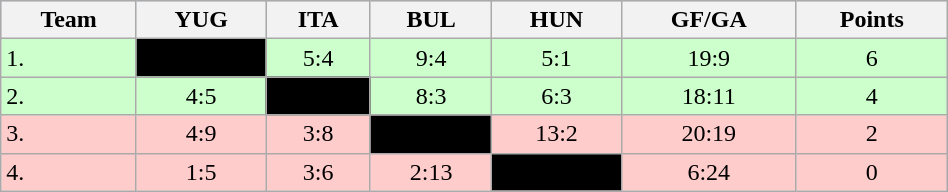<table class="wikitable" bgcolor="#EFEFFF" width="50%">
<tr bgcolor="#BCD2EE">
<th>Team</th>
<th>YUG</th>
<th>ITA</th>
<th>BUL</th>
<th>HUN</th>
<th>GF/GA</th>
<th>Points</th>
</tr>
<tr bgcolor="#ccffcc" align="center">
<td align="left">1. </td>
<td style="background:#000000;"></td>
<td>5:4</td>
<td>9:4</td>
<td>5:1</td>
<td>19:9</td>
<td>6</td>
</tr>
<tr bgcolor="#ccffcc" align="center">
<td align="left">2. </td>
<td>4:5</td>
<td style="background:#000000;"></td>
<td>8:3</td>
<td>6:3</td>
<td>18:11</td>
<td>4</td>
</tr>
<tr bgcolor="#ffcccc" align="center">
<td align="left">3. </td>
<td>4:9</td>
<td>3:8</td>
<td style="background:#000000;"></td>
<td>13:2</td>
<td>20:19</td>
<td>2</td>
</tr>
<tr bgcolor="#ffcccc" align="center">
<td align="left">4. </td>
<td>1:5</td>
<td>3:6</td>
<td>2:13</td>
<td style="background:#000000;"></td>
<td>6:24</td>
<td>0</td>
</tr>
</table>
